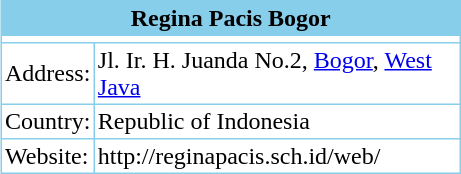<table cellpadding="2" style="float: right; width: 307px; background: #87CEEB; margin-left: 1em; border-spacing: 1px;">
<tr>
<th colspan="2" align=center><strong>Regina Pacis Bogor</strong></th>
</tr>
<tr>
<th colspan="2" align=center bgcolor="#FFFFFF"></th>
</tr>
<tr>
<td bgcolor="#FFFFFF">Address:</td>
<td bgcolor="#FFFFFF">Jl. Ir. H. Juanda No.2, <a href='#'>Bogor</a>, <a href='#'>West Java</a></td>
</tr>
<tr>
<td bgcolor="#FFFFFF">Country:</td>
<td bgcolor="#FFFFFF">Republic of Indonesia</td>
</tr>
<tr>
<td bgcolor="#FFFFFF">Website:</td>
<td bgcolor="#FFFFFF">http://reginapacis.sch.id/web/</td>
</tr>
</table>
